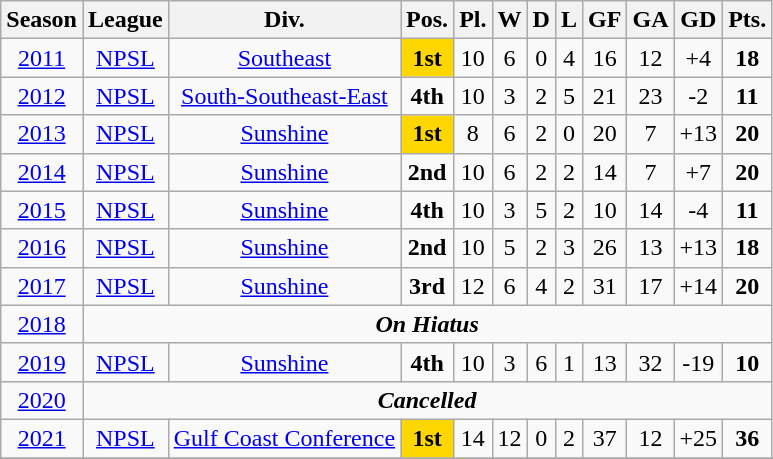<table class="wikitable" style="text-align:center">
<tr>
<th rowspan="1">Season</th>
<th rowspan="1">League</th>
<th rowspan="1">Div.</th>
<th rowspan="1">Pos.</th>
<th rowspan="1">Pl.</th>
<th rowspan="1">W</th>
<th rowspan="1">D</th>
<th rowspan="1">L</th>
<th rowspan="1">GF</th>
<th rowspan="1">GA</th>
<th rowspan="1">GD</th>
<th rowspan="1">Pts.</th>
</tr>
<tr>
<td rowspan="1"><a href='#'>2011</a></td>
<td rowspan="1"><a href='#'>NPSL</a></td>
<td><a href='#'>Southeast</a></td>
<td style="background:gold;"><strong>1st</strong></td>
<td>10</td>
<td>6</td>
<td>0</td>
<td>4</td>
<td>16</td>
<td>12</td>
<td>+4</td>
<td><strong>18</strong></td>
</tr>
<tr>
<td rowspan="1"><a href='#'>2012</a></td>
<td rowspan="1"><a href='#'>NPSL</a></td>
<td><a href='#'>South-Southeast-East</a></td>
<td><strong>4th</strong></td>
<td>10</td>
<td>3</td>
<td>2</td>
<td>5</td>
<td>21</td>
<td>23</td>
<td>-2</td>
<td><strong>11</strong></td>
</tr>
<tr>
<td rowspan="1"><a href='#'>2013</a></td>
<td rowspan="1"><a href='#'>NPSL</a></td>
<td><a href='#'>Sunshine</a></td>
<td style="background:gold;"><strong>1st</strong></td>
<td>8</td>
<td>6</td>
<td>2</td>
<td>0</td>
<td>20</td>
<td>7</td>
<td>+13</td>
<td><strong>20</strong></td>
</tr>
<tr>
<td rowspan="1"><a href='#'>2014</a></td>
<td rowspan="1"><a href='#'>NPSL</a></td>
<td><a href='#'>Sunshine</a></td>
<td><strong>2nd</strong></td>
<td>10</td>
<td>6</td>
<td>2</td>
<td>2</td>
<td>14</td>
<td>7</td>
<td>+7</td>
<td><strong>20</strong></td>
</tr>
<tr>
<td rowspan="1"><a href='#'>2015</a></td>
<td rowspan="1"><a href='#'>NPSL</a></td>
<td><a href='#'>Sunshine</a></td>
<td><strong>4th</strong></td>
<td>10</td>
<td>3</td>
<td>5</td>
<td>2</td>
<td>10</td>
<td>14</td>
<td>-4</td>
<td><strong>11</strong></td>
</tr>
<tr>
<td rowspan="1"><a href='#'>2016</a></td>
<td rowspan="1"><a href='#'>NPSL</a></td>
<td><a href='#'>Sunshine</a></td>
<td><strong>2nd</strong></td>
<td>10</td>
<td>5</td>
<td>2</td>
<td>3</td>
<td>26</td>
<td>13</td>
<td>+13</td>
<td><strong>18</strong></td>
</tr>
<tr>
<td rowspan="1"><a href='#'>2017</a></td>
<td rowspan="1"><a href='#'>NPSL</a></td>
<td><a href='#'>Sunshine</a></td>
<td><strong>3rd</strong></td>
<td>12</td>
<td>6</td>
<td>4</td>
<td>2</td>
<td>31</td>
<td>17</td>
<td>+14</td>
<td><strong>20</strong></td>
</tr>
<tr>
<td rowspan="1"><a href='#'>2018</a></td>
<td rowspan=1 colspan=11 align=center><strong><em>On Hiatus</em></strong></td>
</tr>
<tr>
<td rowspan="1"><a href='#'>2019</a></td>
<td rowspan="1"><a href='#'>NPSL</a></td>
<td><a href='#'>Sunshine</a></td>
<td><strong>4th</strong></td>
<td>10</td>
<td>3</td>
<td>6</td>
<td>1</td>
<td>13</td>
<td>32</td>
<td>-19</td>
<td><strong>10</strong></td>
</tr>
<tr>
<td rowspan="1"><a href='#'>2020</a></td>
<td rowspan=1 colspan=11 align=center><strong><em>Cancelled</em></strong></td>
</tr>
<tr>
<td rowspan="1"><a href='#'>2021</a></td>
<td rowspan="1"><a href='#'>NPSL</a></td>
<td><a href='#'>Gulf Coast Conference</a></td>
<td style="background:gold;"><strong>1st</strong></td>
<td>14</td>
<td>12</td>
<td>0</td>
<td>2</td>
<td>37</td>
<td>12</td>
<td>+25</td>
<td><strong>36</strong></td>
</tr>
<tr>
</tr>
</table>
